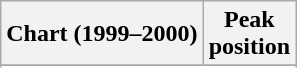<table class="wikitable sortable plainrowheaders" style="text-align:center">
<tr>
<th scope="col">Chart (1999–2000)</th>
<th scope="col">Peak<br>position</th>
</tr>
<tr>
</tr>
<tr>
</tr>
<tr>
</tr>
<tr>
</tr>
</table>
